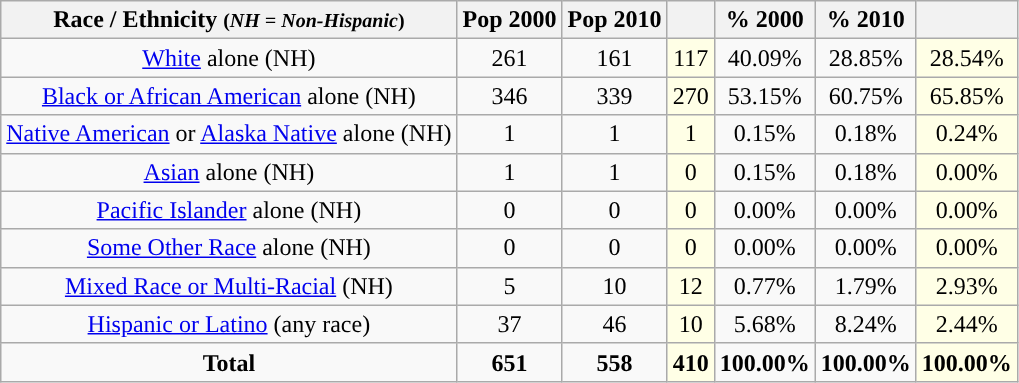<table class="wikitable" style="text-align:center;">
<tr>
<th>Race / Ethnicity <small>(<em>NH = Non-Hispanic</em>)</small></th>
<th>Pop 2000</th>
<th>Pop 2010</th>
<th></th>
<th>% 2000</th>
<th>% 2010</th>
<th></th>
</tr>
<tr>
<td><a href='#'>White</a> alone (NH)</td>
<td>261</td>
<td>161</td>
<td style='background: #ffffe6;'>117</td>
<td>40.09%</td>
<td>28.85%</td>
<td style='background: #ffffe6;'>28.54%</td>
</tr>
<tr>
<td><a href='#'>Black or African American</a> alone (NH)</td>
<td>346</td>
<td>339</td>
<td style='background: #ffffe6;'>270</td>
<td>53.15%</td>
<td>60.75%</td>
<td style='background: #ffffe6;'>65.85%</td>
</tr>
<tr>
<td><a href='#'>Native American</a> or <a href='#'>Alaska Native</a> alone (NH)</td>
<td>1</td>
<td>1</td>
<td style='background: #ffffe6;'>1</td>
<td>0.15%</td>
<td>0.18%</td>
<td style='background: #ffffe6;'>0.24%</td>
</tr>
<tr>
<td><a href='#'>Asian</a> alone (NH)</td>
<td>1</td>
<td>1</td>
<td style='background: #ffffe6;'>0</td>
<td>0.15%</td>
<td>0.18%</td>
<td style='background: #ffffe6;'>0.00%</td>
</tr>
<tr>
<td><a href='#'>Pacific Islander</a> alone (NH)</td>
<td>0</td>
<td>0</td>
<td style='background: #ffffe6;'>0</td>
<td>0.00%</td>
<td>0.00%</td>
<td style='background: #ffffe6;'>0.00%</td>
</tr>
<tr>
<td><a href='#'>Some Other Race</a> alone (NH)</td>
<td>0</td>
<td>0</td>
<td style='background: #ffffe6;'>0</td>
<td>0.00%</td>
<td>0.00%</td>
<td style='background: #ffffe6;'>0.00%</td>
</tr>
<tr>
<td><a href='#'>Mixed Race or Multi-Racial</a> (NH)</td>
<td>5</td>
<td>10</td>
<td style='background: #ffffe6;'>12</td>
<td>0.77%</td>
<td>1.79%</td>
<td style='background: #ffffe6;'>2.93%</td>
</tr>
<tr>
<td><a href='#'>Hispanic or Latino</a> (any race)</td>
<td>37</td>
<td>46</td>
<td style='background: #ffffe6;'>10</td>
<td>5.68%</td>
<td>8.24%</td>
<td style='background: #ffffe6;'>2.44%</td>
</tr>
<tr>
<td><strong>Total</strong></td>
<td><strong>651</strong></td>
<td><strong>558</strong></td>
<td style='background: #ffffe6;'><strong>410</strong></td>
<td><strong>100.00%</strong></td>
<td><strong>100.00%</strong></td>
<td style='background: #ffffe6;'><strong>100.00%</strong></td>
</tr>
</table>
